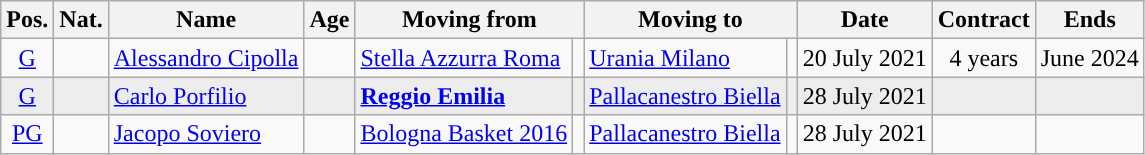<table class="wikitable sortable">
<tr>
<th>Pos.</th>
<th>Nat.</th>
<th>Name</th>
<th>Age</th>
<th colspan=2>Moving from</th>
<th colspan=2>Moving to</th>
<th>Date</th>
<th>Contract</th>
<th>Ends</th>
</tr>
<tr>
<td style="text-align: center;"><a href='#'>G</a></td>
<td style="text-align: center;"></td>
<td><a href='#'>Alessandro Cipolla</a></td>
<td style="text-align: center;"></td>
<td><a href='#'>Stella Azzurra Roma</a></td>
<td style="text-align: center;"></td>
<td><a href='#'>Urania Milano</a></td>
<td style="text-align: center;"></td>
<td style="text-align: center;">20 July 2021</td>
<td style="text-align: center;">4 years</td>
<td style="text-align: center;">June 2024</td>
</tr>
<tr style="background-color: #ededed;">
<td style="text-align: center;"><a href='#'>G</a></td>
<td style="text-align: center;"></td>
<td><a href='#'>Carlo Porfilio</a></td>
<td style="text-align: center;"></td>
<td><strong><a href='#'>Reggio Emilia</a></strong></td>
<td style="text-align: center;"></td>
<td><a href='#'>Pallacanestro Biella</a></td>
<td style="text-align: center;"></td>
<td style="text-align: center;">28 July 2021</td>
<td style="text-align: center;"></td>
<td style="text-align: center;"></td>
</tr>
<tr>
<td style="text-align: center;"><a href='#'>PG</a></td>
<td style="text-align: center;"></td>
<td><a href='#'>Jacopo Soviero</a></td>
<td style="text-align: center;"></td>
<td><a href='#'>Bologna Basket 2016</a></td>
<td style="text-align: center;"></td>
<td><a href='#'>Pallacanestro Biella</a></td>
<td style="text-align: center;"></td>
<td style="text-align: center;">28 July 2021</td>
<td style="text-align: center;"></td>
<td style="text-align: center;"></td>
</tr>
</table>
